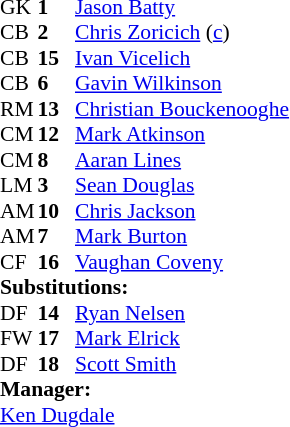<table style="font-size: 90%" cellspacing="0" cellpadding="0">
<tr>
<th width=25></th>
<th width=25></th>
</tr>
<tr>
<td>GK</td>
<td><strong>1</strong></td>
<td><a href='#'>Jason Batty</a></td>
</tr>
<tr>
<td>CB</td>
<td><strong>2</strong></td>
<td><a href='#'>Chris Zoricich</a> (<a href='#'>c</a>)</td>
</tr>
<tr>
<td>CB</td>
<td><strong>15</strong></td>
<td><a href='#'>Ivan Vicelich</a></td>
</tr>
<tr>
<td>CB</td>
<td><strong>6</strong></td>
<td><a href='#'>Gavin Wilkinson</a></td>
</tr>
<tr>
<td>RM</td>
<td><strong>13</strong></td>
<td><a href='#'>Christian Bouckenooghe</a></td>
</tr>
<tr>
<td>CM</td>
<td><strong>12</strong></td>
<td><a href='#'>Mark Atkinson</a></td>
<td></td>
<td></td>
</tr>
<tr>
<td>CM</td>
<td><strong>8</strong></td>
<td><a href='#'>Aaran Lines</a></td>
</tr>
<tr>
<td>LM</td>
<td><strong>3</strong></td>
<td><a href='#'>Sean Douglas</a></td>
<td></td>
<td></td>
</tr>
<tr>
<td>AM</td>
<td><strong>10</strong></td>
<td><a href='#'>Chris Jackson</a></td>
</tr>
<tr>
<td>AM</td>
<td><strong>7</strong></td>
<td><a href='#'>Mark Burton</a></td>
</tr>
<tr>
<td>CF</td>
<td><strong>16</strong></td>
<td><a href='#'>Vaughan Coveny</a></td>
<td></td>
<td></td>
</tr>
<tr>
<td colspan=3><strong>Substitutions:</strong></td>
</tr>
<tr>
<td>DF</td>
<td><strong>14</strong></td>
<td><a href='#'>Ryan Nelsen</a></td>
<td></td>
<td></td>
</tr>
<tr>
<td>FW</td>
<td><strong>17</strong></td>
<td><a href='#'>Mark Elrick</a></td>
<td></td>
<td></td>
</tr>
<tr>
<td>DF</td>
<td><strong>18</strong></td>
<td><a href='#'>Scott Smith</a></td>
<td></td>
<td></td>
</tr>
<tr>
<td colspan=3><strong>Manager:</strong></td>
</tr>
<tr>
<td colspan="4"><a href='#'>Ken Dugdale</a></td>
</tr>
</table>
